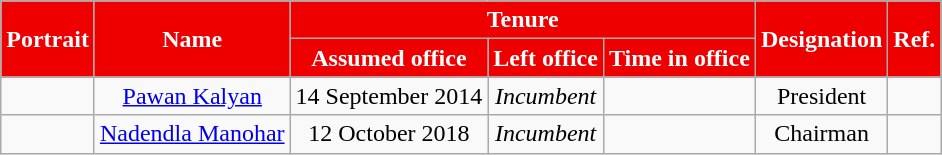<table class="wikitable sortable">
<tr>
<th rowspan ="2" style="background-color:#EE0000; color:white">Portrait</th>
<th rowspan ="2" style="background-color:#EE0000; color:white">Name<br></th>
<th colspan ="3" style="background-color:#EE0000; color:white">Tenure</th>
<th rowspan ="2" style="background-color:#EE0000; color:white">Designation</th>
<th rowspan ="2" style="background-color:#EE0000; color:white">Ref.</th>
</tr>
<tr>
<th style="background-color:#EE0000; color:white">Assumed office</th>
<th style="background-color:#EE0000; color:white">Left office</th>
<th style="background-color:#EE0000; color:white">Time in office</th>
</tr>
<tr style="text-align: center;">
<td></td>
<td><a href='#'>Pawan Kalyan</a><br></td>
<td>14 September 2014</td>
<td><em>Incumbent</em></td>
<td></td>
<td>President</td>
<td></td>
</tr>
<tr style="text-align: center;">
<td></td>
<td><a href='#'>Nadendla Manohar</a><br></td>
<td>12 October 2018</td>
<td><em>Incumbent</em></td>
<td></td>
<td>Chairman</td>
<td></td>
</tr>
</table>
